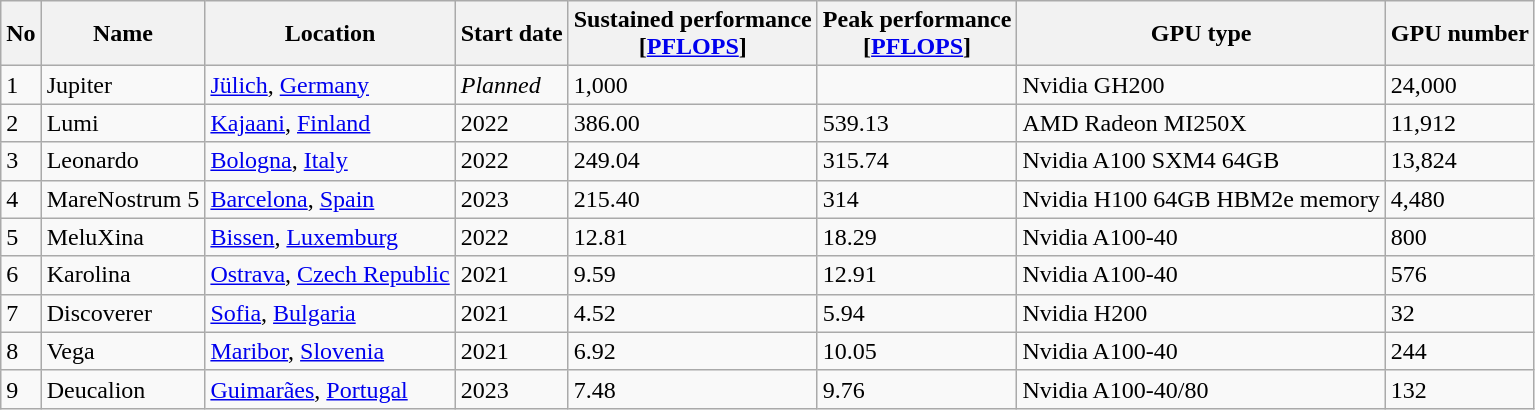<table class="wikitable sortable">
<tr>
<th>No</th>
<th>Name</th>
<th>Location</th>
<th>Start date</th>
<th>Sustained performance<br>[<a href='#'>PFLOPS</a>]</th>
<th>Peak performance<br>[<a href='#'>PFLOPS</a>]</th>
<th>GPU type</th>
<th>GPU number</th>
</tr>
<tr>
<td>1</td>
<td>Jupiter</td>
<td><a href='#'>Jülich</a>, <a href='#'>Germany</a></td>
<td><em>Planned</em></td>
<td>1,000</td>
<td></td>
<td>Nvidia GH200</td>
<td>24,000</td>
</tr>
<tr>
<td>2</td>
<td>Lumi</td>
<td><a href='#'>Kajaani</a>, <a href='#'>Finland</a></td>
<td>2022</td>
<td>386.00</td>
<td>539.13</td>
<td>AMD Radeon MI250X</td>
<td>11,912</td>
</tr>
<tr>
<td>3</td>
<td>Leonardo</td>
<td><a href='#'>Bologna</a>, <a href='#'>Italy</a></td>
<td>2022</td>
<td>249.04</td>
<td>315.74</td>
<td>Nvidia A100 SXM4 64GB</td>
<td>13,824</td>
</tr>
<tr>
<td>4</td>
<td>MareNostrum 5</td>
<td><a href='#'>Barcelona</a>, <a href='#'>Spain</a></td>
<td>2023</td>
<td>215.40</td>
<td>314</td>
<td>Nvidia H100 64GB HBM2e memory</td>
<td>4,480</td>
</tr>
<tr>
<td>5</td>
<td>MeluXina</td>
<td><a href='#'>Bissen</a>, <a href='#'>Luxemburg</a></td>
<td>2022</td>
<td>12.81</td>
<td>18.29</td>
<td>Nvidia A100-40</td>
<td>800</td>
</tr>
<tr>
<td>6</td>
<td>Karolina</td>
<td><a href='#'>Ostrava</a>, <a href='#'>Czech Republic</a></td>
<td>2021</td>
<td>9.59</td>
<td>12.91</td>
<td>Nvidia A100-40</td>
<td>576</td>
</tr>
<tr>
<td>7</td>
<td>Discoverer</td>
<td><a href='#'>Sofia</a>, <a href='#'>Bulgaria</a></td>
<td>2021</td>
<td>4.52</td>
<td>5.94</td>
<td>Nvidia H200</td>
<td>32</td>
</tr>
<tr>
<td>8</td>
<td>Vega</td>
<td><a href='#'>Maribor</a>, <a href='#'>Slovenia</a></td>
<td>2021</td>
<td>6.92</td>
<td>10.05</td>
<td>Nvidia A100-40</td>
<td>244</td>
</tr>
<tr>
<td>9</td>
<td>Deucalion</td>
<td><a href='#'>Guimarães</a>, <a href='#'>Portugal</a></td>
<td>2023</td>
<td>7.48</td>
<td>9.76</td>
<td>Nvidia A100-40/80</td>
<td>132</td>
</tr>
</table>
